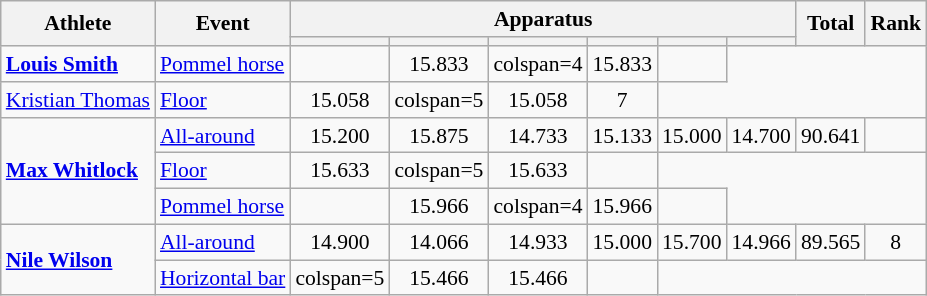<table class="wikitable" style="font-size:90%">
<tr>
<th rowspan=2>Athlete</th>
<th rowspan=2>Event</th>
<th colspan =6>Apparatus</th>
<th rowspan=2>Total</th>
<th rowspan=2>Rank</th>
</tr>
<tr style="font-size:95%">
<th></th>
<th></th>
<th></th>
<th></th>
<th></th>
<th></th>
</tr>
<tr align=center>
<td align=left><strong><a href='#'>Louis Smith</a></strong></td>
<td align=left><a href='#'>Pommel horse</a></td>
<td></td>
<td>15.833</td>
<td>colspan=4 </td>
<td>15.833</td>
<td></td>
</tr>
<tr align=center>
<td align=left><a href='#'>Kristian Thomas</a></td>
<td align=left><a href='#'>Floor</a></td>
<td>15.058</td>
<td>colspan=5 </td>
<td>15.058</td>
<td>7</td>
</tr>
<tr align=center>
<td align=left rowspan=3><strong><a href='#'>Max Whitlock</a></strong></td>
<td align=left><a href='#'>All-around</a></td>
<td>15.200</td>
<td>15.875</td>
<td>14.733</td>
<td>15.133</td>
<td>15.000</td>
<td>14.700</td>
<td>90.641</td>
<td></td>
</tr>
<tr align=center>
<td align=left><a href='#'>Floor</a></td>
<td>15.633</td>
<td>colspan=5 </td>
<td>15.633</td>
<td></td>
</tr>
<tr align=center>
<td align=left><a href='#'>Pommel horse</a></td>
<td></td>
<td>15.966</td>
<td>colspan=4 </td>
<td>15.966</td>
<td></td>
</tr>
<tr align=center>
<td align=left rowspan=2><strong><a href='#'>Nile Wilson</a></strong></td>
<td align=left><a href='#'>All-around</a></td>
<td>14.900</td>
<td>14.066</td>
<td>14.933</td>
<td>15.000</td>
<td>15.700</td>
<td>14.966</td>
<td>89.565</td>
<td>8</td>
</tr>
<tr align=center>
<td align=left><a href='#'>Horizontal bar</a></td>
<td>colspan=5 </td>
<td>15.466</td>
<td>15.466</td>
<td></td>
</tr>
</table>
